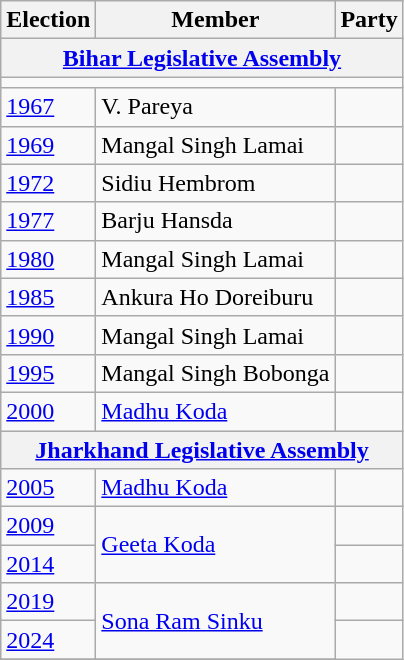<table class="wikitable sortable">
<tr>
<th>Election</th>
<th>Member</th>
<th colspan=2>Party</th>
</tr>
<tr>
<th colspan=4><a href='#'>Bihar Legislative Assembly</a></th>
</tr>
<tr>
<td colspan="4"></td>
</tr>
<tr>
<td><a href='#'>1967</a></td>
<td>V. Pareya</td>
<td></td>
</tr>
<tr>
<td><a href='#'>1969</a></td>
<td>Mangal Singh Lamai</td>
<td></td>
</tr>
<tr>
<td><a href='#'>1972</a></td>
<td>Sidiu Hembrom</td>
<td></td>
</tr>
<tr>
<td><a href='#'>1977</a></td>
<td>Barju Hansda</td>
<td></td>
</tr>
<tr>
<td><a href='#'>1980</a></td>
<td>Mangal Singh Lamai</td>
<td></td>
</tr>
<tr>
<td><a href='#'>1985</a></td>
<td>Ankura Ho Doreiburu</td>
<td></td>
</tr>
<tr>
<td><a href='#'>1990</a></td>
<td>Mangal Singh Lamai</td>
<td></td>
</tr>
<tr>
<td><a href='#'>1995</a></td>
<td>Mangal Singh Bobonga</td>
<td></td>
</tr>
<tr>
<td><a href='#'>2000</a></td>
<td><a href='#'>Madhu Koda</a></td>
<td></td>
</tr>
<tr>
<th colspan=4><a href='#'>Jharkhand Legislative Assembly</a></th>
</tr>
<tr>
<td><a href='#'>2005</a></td>
<td><a href='#'>Madhu Koda</a></td>
<td></td>
</tr>
<tr>
<td><a href='#'>2009</a></td>
<td rowspan=2><a href='#'>Geeta Koda</a></td>
<td></td>
</tr>
<tr>
<td><a href='#'>2014</a></td>
</tr>
<tr>
<td><a href='#'>2019</a></td>
<td rowspan=2><a href='#'>Sona Ram Sinku</a></td>
<td></td>
</tr>
<tr>
<td><a href='#'>2024</a></td>
</tr>
<tr>
</tr>
</table>
